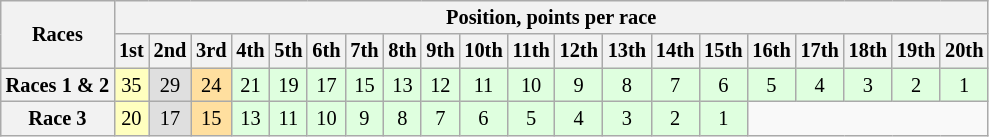<table class="wikitable" style="font-size:85%; text-align:center">
<tr>
<th rowspan="2">Races</th>
<th colspan="20">Position, points per race</th>
</tr>
<tr>
<th>1st</th>
<th>2nd</th>
<th>3rd</th>
<th>4th</th>
<th>5th</th>
<th>6th</th>
<th>7th</th>
<th>8th</th>
<th>9th</th>
<th>10th</th>
<th>11th</th>
<th>12th</th>
<th>13th</th>
<th>14th</th>
<th>15th</th>
<th>16th</th>
<th>17th</th>
<th>18th</th>
<th>19th</th>
<th>20th</th>
</tr>
<tr>
<th>Races 1 & 2</th>
<td bgcolor="#ffffbf">35</td>
<td bgcolor="#dfdfdf">29</td>
<td bgcolor="#ffdf9f">24</td>
<td bgcolor="#dfffdf">21</td>
<td bgcolor="#dfffdf">19</td>
<td bgcolor="#dfffdf">17</td>
<td bgcolor="#dfffdf">15</td>
<td bgcolor="#dfffdf">13</td>
<td bgcolor="#dfffdf">12</td>
<td bgcolor="#dfffdf">11</td>
<td bgcolor="#dfffdf">10</td>
<td bgcolor="#dfffdf">9</td>
<td bgcolor="#dfffdf">8</td>
<td bgcolor="#dfffdf">7</td>
<td bgcolor="#dfffdf">6</td>
<td bgcolor="#dfffdf">5</td>
<td bgcolor="#dfffdf">4</td>
<td bgcolor="#dfffdf">3</td>
<td bgcolor="#dfffdf">2</td>
<td bgcolor="#dfffdf">1</td>
</tr>
<tr>
<th>Race 3</th>
<td bgcolor="#ffffbf">20</td>
<td bgcolor="#dfdfdf">17</td>
<td bgcolor="#ffdf9f">15</td>
<td bgcolor="#dfffdf">13</td>
<td bgcolor="#dfffdf">11</td>
<td bgcolor="#dfffdf">10</td>
<td bgcolor="#dfffdf">9</td>
<td bgcolor="#dfffdf">8</td>
<td bgcolor="#dfffdf">7</td>
<td bgcolor="#dfffdf">6</td>
<td bgcolor="#dfffdf">5</td>
<td bgcolor="#dfffdf">4</td>
<td bgcolor="#dfffdf">3</td>
<td bgcolor="#dfffdf">2</td>
<td bgcolor="#dfffdf">1</td>
</tr>
</table>
